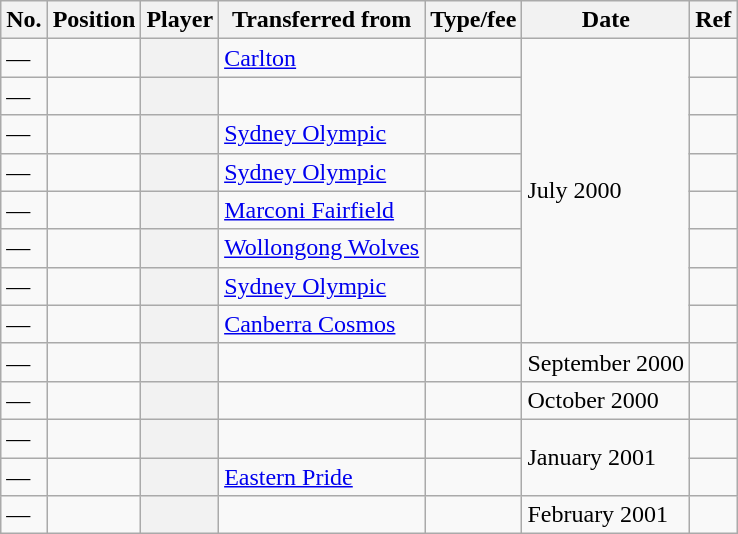<table class="wikitable plainrowheaders sortable" style="text-align:center; text-align:left">
<tr>
<th scope="col">No.</th>
<th scope="col">Position</th>
<th scope="col">Player</th>
<th scope="col">Transferred from</th>
<th scope="col">Type/fee</th>
<th scope="col">Date</th>
<th scope="col" class="unsortable">Ref</th>
</tr>
<tr>
<td>—</td>
<td></td>
<th scope="row"></th>
<td><a href='#'>Carlton</a></td>
<td></td>
<td rowspan="8">July 2000</td>
<td></td>
</tr>
<tr>
<td>—</td>
<td></td>
<th scope="row"></th>
<td></td>
<td></td>
<td></td>
</tr>
<tr>
<td>—</td>
<td></td>
<th scope="row"></th>
<td><a href='#'>Sydney Olympic</a></td>
<td></td>
<td></td>
</tr>
<tr>
<td>—</td>
<td></td>
<th scope="row"></th>
<td><a href='#'>Sydney Olympic</a></td>
<td></td>
<td></td>
</tr>
<tr>
<td>—</td>
<td></td>
<th scope="row"></th>
<td><a href='#'>Marconi Fairfield</a></td>
<td></td>
<td></td>
</tr>
<tr>
<td>—</td>
<td></td>
<th scope="row"></th>
<td><a href='#'>Wollongong Wolves</a></td>
<td></td>
<td></td>
</tr>
<tr>
<td>—</td>
<td></td>
<th scope="row"></th>
<td><a href='#'>Sydney Olympic</a></td>
<td></td>
<td></td>
</tr>
<tr>
<td>—</td>
<td></td>
<th scope="row"></th>
<td><a href='#'>Canberra Cosmos</a></td>
<td></td>
<td></td>
</tr>
<tr>
<td>—</td>
<td></td>
<th scope="row"></th>
<td></td>
<td></td>
<td>September 2000</td>
<td></td>
</tr>
<tr>
<td>—</td>
<td></td>
<th scope="row"></th>
<td></td>
<td></td>
<td>October 2000</td>
<td></td>
</tr>
<tr>
<td>—</td>
<td></td>
<th scope="row"></th>
<td></td>
<td></td>
<td rowspan="2">January 2001</td>
<td></td>
</tr>
<tr>
<td>—</td>
<td></td>
<th scope="row"></th>
<td><a href='#'>Eastern Pride</a></td>
<td></td>
<td></td>
</tr>
<tr>
<td>—</td>
<td></td>
<th scope="row"></th>
<td></td>
<td></td>
<td>February 2001</td>
<td></td>
</tr>
</table>
